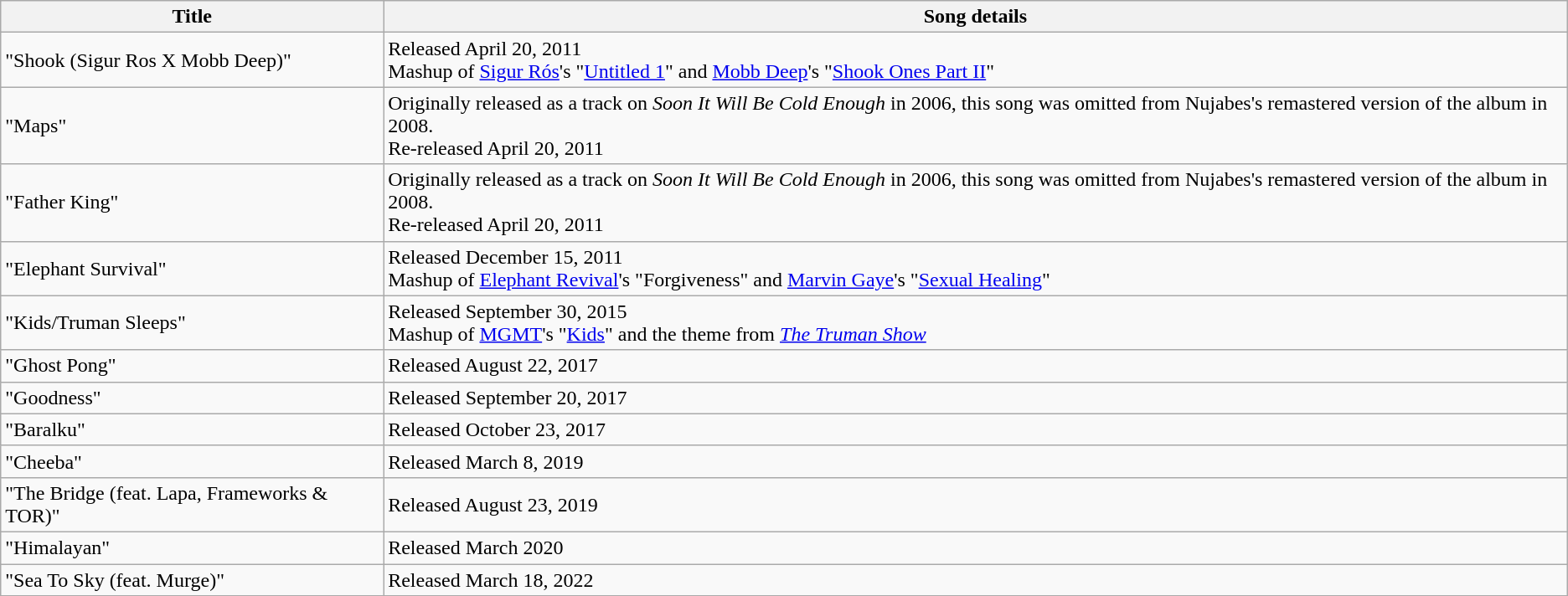<table class="wikitable">
<tr>
<th>Title</th>
<th>Song details</th>
</tr>
<tr>
<td>"Shook (Sigur Ros X Mobb Deep)"</td>
<td>Released April 20, 2011<br>Mashup of <a href='#'>Sigur Rós</a>'s "<a href='#'>Untitled 1</a>" and <a href='#'>Mobb Deep</a>'s "<a href='#'>Shook Ones Part II</a>"</td>
</tr>
<tr>
<td>"Maps"</td>
<td>Originally released as a track on <em>Soon It Will Be Cold Enough</em> in 2006, this song was omitted from Nujabes's remastered version of the album in 2008.<br>Re-released April 20, 2011</td>
</tr>
<tr>
<td>"Father King"</td>
<td>Originally released as a track on <em>Soon It Will Be Cold Enough</em> in 2006, this song was omitted from Nujabes's remastered version of the album in 2008.<br>Re-released April 20, 2011</td>
</tr>
<tr>
<td>"Elephant Survival"</td>
<td>Released December 15, 2011<br>Mashup of <a href='#'>Elephant Revival</a>'s "Forgiveness" and <a href='#'>Marvin Gaye</a>'s "<a href='#'>Sexual Healing</a>"</td>
</tr>
<tr>
<td>"Kids/Truman Sleeps"</td>
<td>Released September 30, 2015<br>Mashup of <a href='#'>MGMT</a>'s "<a href='#'>Kids</a>" and the theme from <em><a href='#'>The Truman Show</a></em></td>
</tr>
<tr>
<td>"Ghost Pong"</td>
<td>Released August 22, 2017</td>
</tr>
<tr>
<td>"Goodness"</td>
<td>Released September 20, 2017</td>
</tr>
<tr>
<td>"Baralku"</td>
<td>Released October 23, 2017</td>
</tr>
<tr>
<td>"Cheeba"</td>
<td>Released March 8, 2019</td>
</tr>
<tr>
<td>"The Bridge (feat. Lapa, Frameworks & TOR)"</td>
<td>Released August 23, 2019</td>
</tr>
<tr>
<td>"Himalayan"</td>
<td>Released March 2020</td>
</tr>
<tr>
<td>"Sea To Sky (feat. Murge)"</td>
<td>Released March 18, 2022</td>
</tr>
</table>
